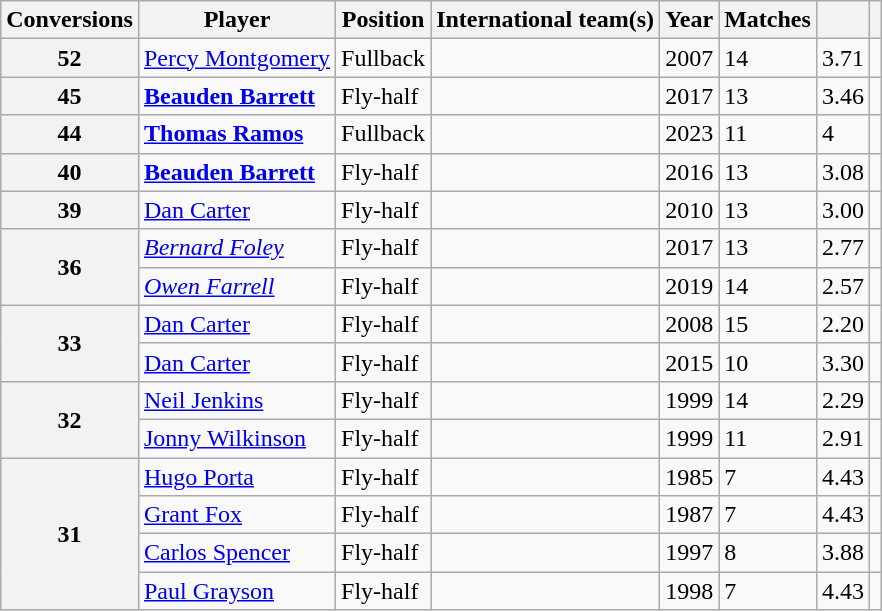<table class="wikitable sortable">
<tr>
<th>Conversions</th>
<th>Player</th>
<th>Position</th>
<th>International team(s)</th>
<th>Year</th>
<th>Matches</th>
<th></th>
<th></th>
</tr>
<tr>
<th>52</th>
<td><a href='#'>Percy Montgomery</a></td>
<td>Fullback</td>
<td></td>
<td>2007</td>
<td>14</td>
<td>3.71</td>
<td></td>
</tr>
<tr>
<th>45</th>
<td><strong><a href='#'>Beauden Barrett</a></strong></td>
<td>Fly-half</td>
<td></td>
<td>2017</td>
<td>13</td>
<td>3.46</td>
<td></td>
</tr>
<tr>
<th>44</th>
<td><strong><a href='#'>Thomas Ramos</a></strong></td>
<td>Fullback</td>
<td></td>
<td>2023</td>
<td>11</td>
<td>4</td>
<td></td>
</tr>
<tr>
<th>40</th>
<td><strong><a href='#'>Beauden Barrett</a></strong></td>
<td>Fly-half</td>
<td></td>
<td>2016</td>
<td>13</td>
<td>3.08</td>
<td></td>
</tr>
<tr>
<th>39</th>
<td><a href='#'>Dan Carter</a></td>
<td>Fly-half</td>
<td></td>
<td>2010</td>
<td>13</td>
<td>3.00</td>
<td></td>
</tr>
<tr>
<th rowspan=2>36</th>
<td><em><a href='#'>Bernard Foley</a></em></td>
<td>Fly-half</td>
<td></td>
<td>2017</td>
<td>13</td>
<td>2.77</td>
<td></td>
</tr>
<tr>
<td><em><a href='#'>Owen Farrell</a></em></td>
<td>Fly-half</td>
<td></td>
<td>2019</td>
<td>14</td>
<td>2.57</td>
<td></td>
</tr>
<tr>
<th rowspan=2>33</th>
<td><a href='#'>Dan Carter</a></td>
<td>Fly-half</td>
<td></td>
<td>2008</td>
<td>15</td>
<td>2.20</td>
<td></td>
</tr>
<tr>
<td><a href='#'>Dan Carter</a></td>
<td>Fly-half</td>
<td></td>
<td>2015</td>
<td>10</td>
<td>3.30</td>
<td></td>
</tr>
<tr>
<th rowspan=2>32</th>
<td><a href='#'>Neil Jenkins</a></td>
<td>Fly-half</td>
<td></td>
<td>1999</td>
<td>14</td>
<td>2.29</td>
<td></td>
</tr>
<tr>
<td><a href='#'>Jonny Wilkinson</a></td>
<td>Fly-half</td>
<td></td>
<td>1999</td>
<td>11</td>
<td>2.91</td>
<td></td>
</tr>
<tr>
<th rowspan=4>31</th>
<td><a href='#'>Hugo Porta</a></td>
<td>Fly-half</td>
<td></td>
<td>1985</td>
<td>7</td>
<td>4.43</td>
<td></td>
</tr>
<tr>
<td><a href='#'>Grant Fox</a></td>
<td>Fly-half</td>
<td></td>
<td>1987</td>
<td>7</td>
<td>4.43</td>
<td></td>
</tr>
<tr>
<td><a href='#'>Carlos Spencer</a></td>
<td>Fly-half</td>
<td></td>
<td>1997</td>
<td>8</td>
<td>3.88</td>
<td></td>
</tr>
<tr>
<td><a href='#'>Paul Grayson</a></td>
<td>Fly-half</td>
<td></td>
<td>1998</td>
<td>7</td>
<td>4.43</td>
<td></td>
</tr>
</table>
